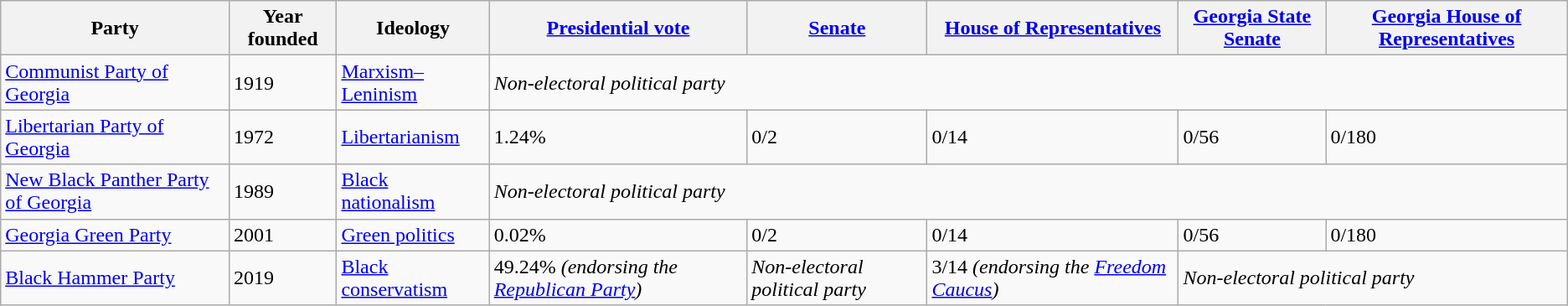<table class="wikitable">
<tr>
<th>Party</th>
<th>Year founded</th>
<th>Ideology</th>
<th><a href='#'>Presidential vote</a></th>
<th><a href='#'>Senate</a></th>
<th><a href='#'>House of Representatives</a></th>
<th><a href='#'>Georgia State Senate</a></th>
<th><a href='#'>Georgia House of Representatives</a></th>
</tr>
<tr>
<td><a href='#'>Communist Party of Georgia</a></td>
<td>1919</td>
<td><a href='#'>Marxism–Leninism</a></td>
<td colspan="5"><em>Non-electoral political party</em></td>
</tr>
<tr>
<td> <a href='#'>Libertarian Party of Georgia</a></td>
<td>1972</td>
<td><a href='#'>Libertarianism</a></td>
<td>1.24%</td>
<td>0/2</td>
<td>0/14<strong></strong></td>
<td>0/56<strong></strong></td>
<td>0/180</td>
</tr>
<tr>
<td> <a href='#'>New Black Panther Party of Georgia</a></td>
<td>1989</td>
<td><a href='#'>Black nationalism</a></td>
<td colspan="5"><em>Non-electoral political party</em></td>
</tr>
<tr>
<td><a href='#'>Georgia Green Party</a></td>
<td>2001</td>
<td><a href='#'>Green politics</a></td>
<td>0.02%</td>
<td>0/2</td>
<td>0/14<strong></strong></td>
<td>0/56<strong></strong></td>
<td>0/180</td>
</tr>
<tr>
<td> <a href='#'>Black Hammer Party</a></td>
<td>2019</td>
<td><a href='#'>Black conservatism</a></td>
<td>49.24% <em>(endorsing the <a href='#'>Republican Party</a>)</em></td>
<td><em>Non-electoral political party</em></td>
<td>3/14 <em>(endorsing the <a href='#'>Freedom Caucus</a>)</em></td>
<td colspan="2"><em>Non-electoral political party</em></td>
</tr>
</table>
